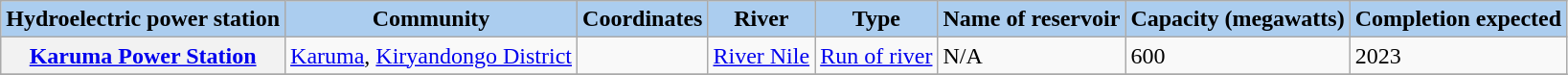<table class="wikitable sortable">
<tr>
<th style="background-color:#ABCDEF;">Hydroelectric power station</th>
<th style="background-color:#ABCDEF;">Community</th>
<th style="background-color:#ABCDEF;">Coordinates</th>
<th style="background-color:#ABCDEF;">River</th>
<th style="background-color:#ABCDEF;">Type</th>
<th style="background-color:#ABCDEF;">Name of reservoir</th>
<th data-sort-type="number" style="background-color:#ABCDEF;">Capacity (megawatts)</th>
<th style="background-color:#ABCDEF;">Completion expected</th>
</tr>
<tr>
<th><a href='#'>Karuma Power Station</a></th>
<td><a href='#'>Karuma</a>, <a href='#'>Kiryandongo District</a></td>
<td></td>
<td><a href='#'>River Nile</a></td>
<td><a href='#'>Run of river</a></td>
<td>N/A</td>
<td>600</td>
<td>2023</td>
</tr>
<tr>
</tr>
</table>
